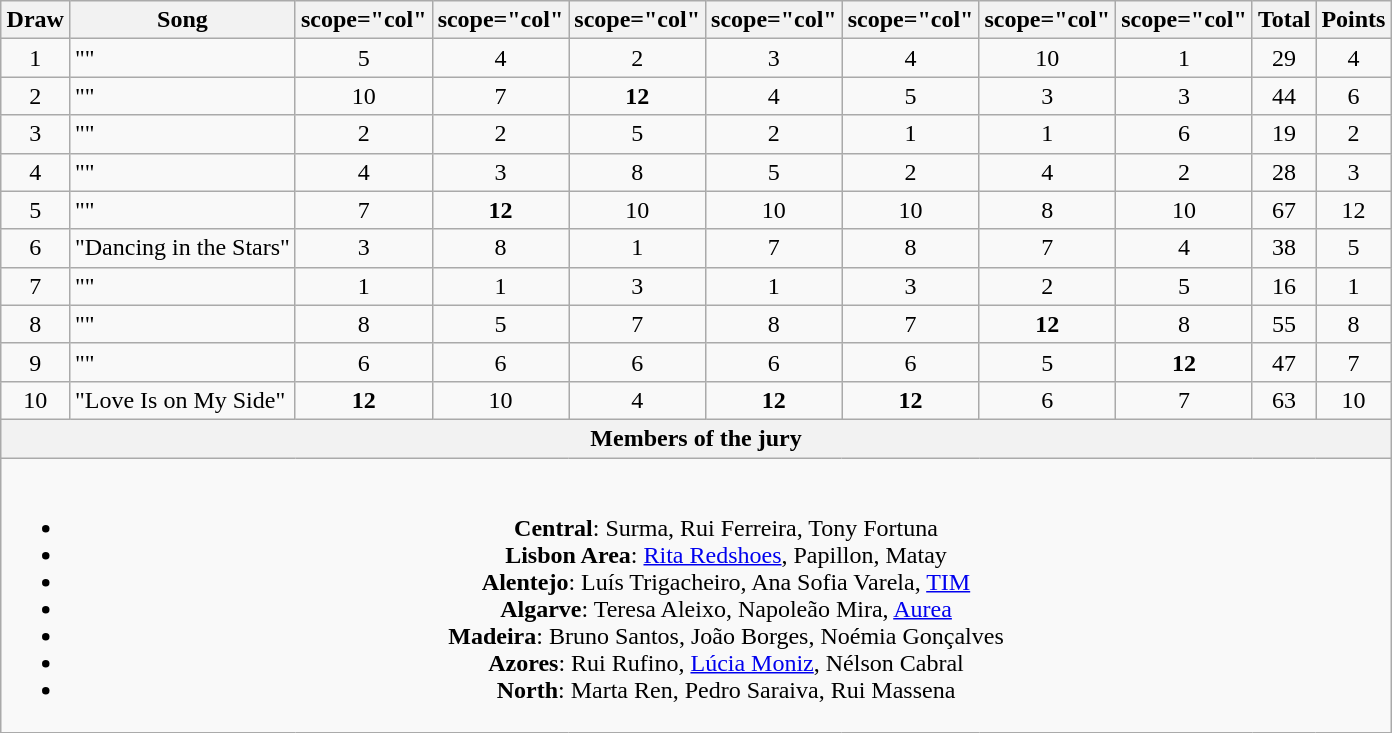<table class="wikitable collapsible" style="margin: 1em auto 1em auto; text-align:center;">
<tr>
<th>Draw</th>
<th>Song</th>
<th>scope="col" </th>
<th>scope="col" </th>
<th>scope="col" </th>
<th>scope="col" </th>
<th>scope="col" </th>
<th>scope="col" </th>
<th>scope="col" </th>
<th>Total</th>
<th>Points</th>
</tr>
<tr>
<td>1</td>
<td align="left">""</td>
<td>5</td>
<td>4</td>
<td>2</td>
<td>3</td>
<td>4</td>
<td>10</td>
<td>1</td>
<td>29</td>
<td>4</td>
</tr>
<tr>
<td>2</td>
<td align="left">""</td>
<td>10</td>
<td>7</td>
<td><strong>12</strong></td>
<td>4</td>
<td>5</td>
<td>3</td>
<td>3</td>
<td>44</td>
<td>6</td>
</tr>
<tr>
<td>3</td>
<td align="left">""</td>
<td>2</td>
<td>2</td>
<td>5</td>
<td>2</td>
<td>1</td>
<td>1</td>
<td>6</td>
<td>19</td>
<td>2</td>
</tr>
<tr>
<td>4</td>
<td align="left">""</td>
<td>4</td>
<td>3</td>
<td>8</td>
<td>5</td>
<td>2</td>
<td>4</td>
<td>2</td>
<td>28</td>
<td>3</td>
</tr>
<tr>
<td>5</td>
<td align="left">""</td>
<td>7</td>
<td><strong>12</strong></td>
<td>10</td>
<td>10</td>
<td>10</td>
<td>8</td>
<td>10</td>
<td>67</td>
<td>12</td>
</tr>
<tr>
<td>6</td>
<td align="left">"Dancing in the Stars"</td>
<td>3</td>
<td>8</td>
<td>1</td>
<td>7</td>
<td>8</td>
<td>7</td>
<td>4</td>
<td>38</td>
<td>5</td>
</tr>
<tr>
<td>7</td>
<td align="left">""</td>
<td>1</td>
<td>1</td>
<td>3</td>
<td>1</td>
<td>3</td>
<td>2</td>
<td>5</td>
<td>16</td>
<td>1</td>
</tr>
<tr>
<td>8</td>
<td align="left">""</td>
<td>8</td>
<td>5</td>
<td>7</td>
<td>8</td>
<td>7</td>
<td><strong>12</strong></td>
<td>8</td>
<td>55</td>
<td>8</td>
</tr>
<tr>
<td>9</td>
<td align="left">""</td>
<td>6</td>
<td>6</td>
<td>6</td>
<td>6</td>
<td>6</td>
<td>5</td>
<td><strong>12</strong></td>
<td>47</td>
<td>7</td>
</tr>
<tr>
<td>10</td>
<td align="left">"Love Is on My Side"</td>
<td><strong>12</strong></td>
<td>10</td>
<td>4</td>
<td><strong>12</strong></td>
<td><strong>12</strong></td>
<td>6</td>
<td>7</td>
<td>63</td>
<td>10</td>
</tr>
<tr>
<th colspan="11">Members of the jury</th>
</tr>
<tr>
<td colspan="11"><br><ul><li><strong>Central</strong>: Surma, Rui Ferreira, Tony Fortuna</li><li><strong>Lisbon Area</strong>: <a href='#'>Rita Redshoes</a>, Papillon, Matay</li><li><strong>Alentejo</strong>: Luís Trigacheiro, Ana Sofia Varela, <a href='#'>TIM</a></li><li><strong>Algarve</strong>: Teresa Aleixo, Napoleão Mira, <a href='#'>Aurea</a></li><li><strong>Madeira</strong>: Bruno Santos, João Borges, Noémia Gonçalves</li><li><strong>Azores</strong>: Rui Rufino, <a href='#'>Lúcia Moniz</a>, Nélson Cabral</li><li><strong>North</strong>: Marta Ren, Pedro Saraiva, Rui Massena</li></ul></td>
</tr>
</table>
